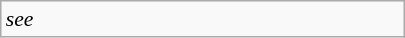<table class="wikitable floatright" style="font-size: 0.9em; width: 270px;">
<tr>
<td><em>see </em></td>
</tr>
</table>
